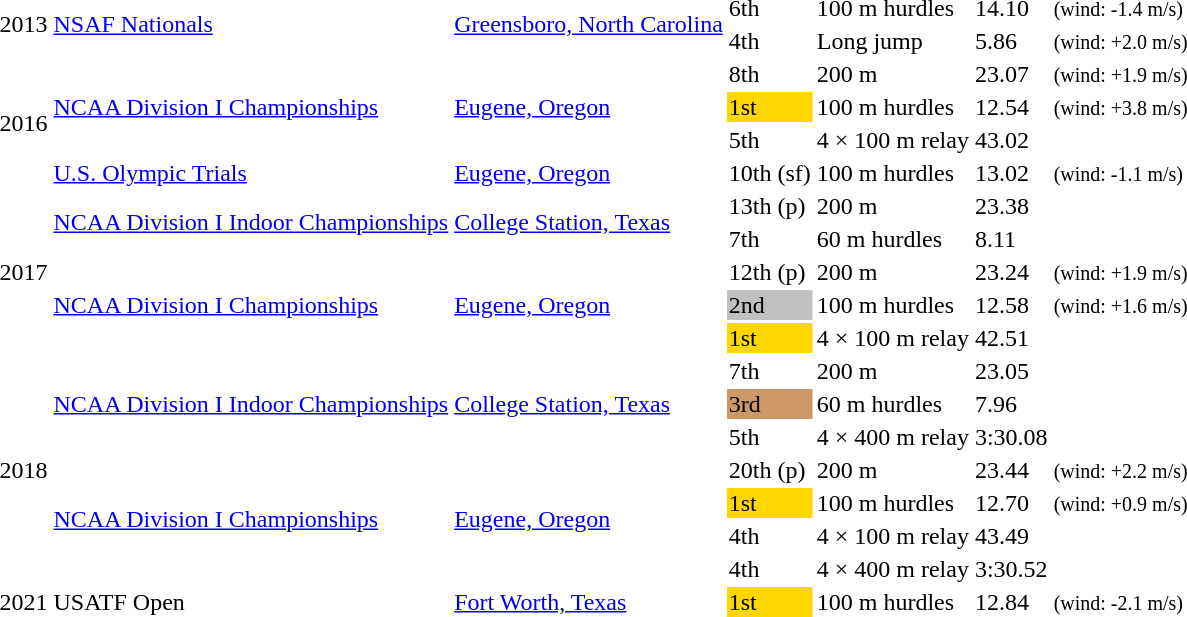<table>
<tr>
<td rowspan=2>2013</td>
<td rowspan=2><a href='#'>NSAF Nationals</a></td>
<td rowspan=2><a href='#'>Greensboro, North Carolina</a></td>
<td>6th</td>
<td>100 m hurdles</td>
<td>14.10</td>
<td><small>(wind: -1.4 m/s)</small></td>
</tr>
<tr>
<td>4th</td>
<td>Long jump</td>
<td>5.86</td>
<td><small>(wind: +2.0 m/s)</small></td>
</tr>
<tr>
<td rowspan=4>2016</td>
<td rowspan=3><a href='#'>NCAA Division I Championships</a></td>
<td rowspan=3><a href='#'>Eugene, Oregon</a></td>
<td>8th</td>
<td>200 m</td>
<td>23.07</td>
<td><small>(wind: +1.9 m/s)</small></td>
</tr>
<tr>
<td bgcolor=gold>1st</td>
<td>100 m hurdles</td>
<td>12.54</td>
<td><small>(wind: +3.8 m/s)</small></td>
</tr>
<tr>
<td>5th</td>
<td>4 × 100 m relay</td>
<td>43.02</td>
<td></td>
</tr>
<tr>
<td><a href='#'>U.S. Olympic Trials</a></td>
<td><a href='#'>Eugene, Oregon</a></td>
<td>10th (sf)</td>
<td>100 m hurdles</td>
<td>13.02</td>
<td><small>(wind: -1.1 m/s)</small></td>
</tr>
<tr>
<td rowspan=5>2017</td>
<td rowspan=2><a href='#'>NCAA Division I Indoor Championships</a></td>
<td rowspan=2><a href='#'>College Station, Texas</a></td>
<td>13th (p)</td>
<td>200 m</td>
<td>23.38</td>
<td></td>
</tr>
<tr>
<td>7th</td>
<td>60 m hurdles</td>
<td>8.11</td>
<td></td>
</tr>
<tr>
<td rowspan=3><a href='#'>NCAA Division I Championships</a></td>
<td rowspan=3><a href='#'>Eugene, Oregon</a></td>
<td>12th (p)</td>
<td>200 m</td>
<td>23.24</td>
<td><small>(wind: +1.9 m/s)</small></td>
</tr>
<tr>
<td bgcolor=silver>2nd</td>
<td>100 m hurdles</td>
<td>12.58</td>
<td><small>(wind: +1.6 m/s)</small></td>
</tr>
<tr>
<td bgcolor=gold>1st</td>
<td>4 × 100 m relay</td>
<td>42.51</td>
<td></td>
</tr>
<tr>
<td rowspan=7>2018</td>
<td rowspan=3><a href='#'>NCAA Division I Indoor Championships</a></td>
<td rowspan=3><a href='#'>College Station, Texas</a></td>
<td>7th</td>
<td>200 m</td>
<td>23.05</td>
<td></td>
</tr>
<tr>
<td bgcolor=cc9966>3rd</td>
<td>60 m hurdles</td>
<td>7.96</td>
<td></td>
</tr>
<tr>
<td>5th</td>
<td>4 × 400 m relay</td>
<td>3:30.08</td>
<td></td>
</tr>
<tr>
<td rowspan=4><a href='#'>NCAA Division I Championships</a></td>
<td rowspan=4><a href='#'>Eugene, Oregon</a></td>
<td>20th (p)</td>
<td>200 m</td>
<td>23.44</td>
<td><small>(wind: +2.2 m/s)</small></td>
</tr>
<tr>
<td bgcolor=gold>1st</td>
<td>100 m hurdles</td>
<td>12.70</td>
<td><small>(wind: +0.9 m/s)</small></td>
</tr>
<tr>
<td>4th</td>
<td>4 × 100 m relay</td>
<td>43.49</td>
<td></td>
</tr>
<tr>
<td>4th</td>
<td>4 × 400 m relay</td>
<td>3:30.52</td>
<td></td>
</tr>
<tr>
<td>2021</td>
<td>USATF Open</td>
<td><a href='#'>Fort Worth, Texas</a></td>
<td bgcolor=gold>1st</td>
<td>100 m hurdles</td>
<td>12.84</td>
<td><small>(wind: -2.1 m/s)</small></td>
</tr>
</table>
